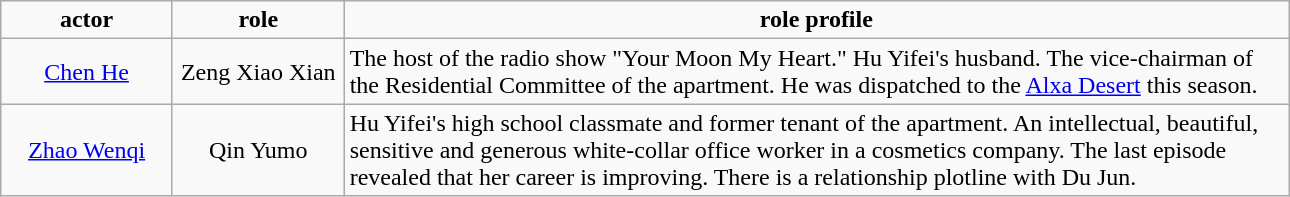<table class="wikitable" width="68%" style="text-align:center">
<tr>
<td style="width:10%"><strong>actor</strong></td>
<td style="width:10%"><strong>role</strong></td>
<td style="width:55%"><strong>role profile</strong></td>
</tr>
<tr>
<td><a href='#'>Chen He</a></td>
<td>Zeng Xiao Xian</td>
<td align="left">The host of the radio show "Your Moon My Heart." Hu Yifei's husband. The vice-chairman of the Residential Committee of the apartment. He was dispatched to the <a href='#'>Alxa Desert</a> this season.</td>
</tr>
<tr>
<td><a href='#'>Zhao Wenqi</a></td>
<td>Qin Yumo</td>
<td align="left">Hu Yifei's high school classmate and former tenant of the apartment. An intellectual, beautiful, sensitive and generous white-collar office worker in a cosmetics company. The last episode revealed that her career is improving. There is a relationship plotline with Du Jun.</td>
</tr>
</table>
